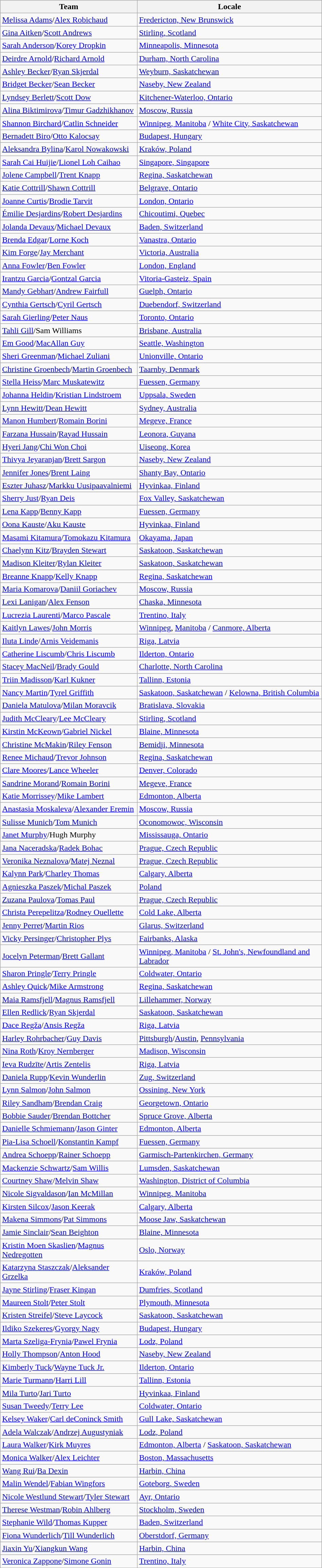<table class="wikitable sortable" style="margin-right:0; width:50%">
<tr>
<th>Team</th>
<th>Locale</th>
</tr>
<tr>
<td><a href='#'>Melissa Adams</a>/<a href='#'>Alex Robichaud</a></td>
<td> <a href='#'>Fredericton, New Brunswick</a></td>
</tr>
<tr>
<td><a href='#'>Gina Aitken</a>/<a href='#'>Scott Andrews</a></td>
<td> <a href='#'>Stirling, Scotland</a></td>
</tr>
<tr>
<td><a href='#'>Sarah Anderson</a>/<a href='#'>Korey Dropkin</a></td>
<td> <a href='#'>Minneapolis, Minnesota</a></td>
</tr>
<tr>
<td><a href='#'>Deirdre Arnold</a>/<a href='#'>Richard Arnold</a></td>
<td> <a href='#'>Durham, North Carolina</a></td>
</tr>
<tr>
<td><a href='#'>Ashley Becker</a>/<a href='#'>Ryan Skjerdal</a></td>
<td> <a href='#'>Weyburn, Saskatchewan</a></td>
</tr>
<tr>
<td><a href='#'>Bridget Becker</a>/<a href='#'>Sean Becker</a></td>
<td> <a href='#'>Naseby, New Zealand</a></td>
</tr>
<tr>
<td><a href='#'>Lyndsey Berlett</a>/<a href='#'>Scott Dow</a></td>
<td> <a href='#'>Kitchener-Waterloo, Ontario</a></td>
</tr>
<tr>
<td><a href='#'>Alina Biktimirova</a>/<a href='#'>Timur Gadzhikhanov</a></td>
<td> <a href='#'>Moscow, Russia</a></td>
</tr>
<tr>
<td><a href='#'>Shannon Birchard</a>/<a href='#'>Catlin Schneider</a></td>
<td> <a href='#'>Winnipeg, Manitoba</a> /  <a href='#'>White City, Saskatchewan</a></td>
</tr>
<tr>
<td><a href='#'>Bernadett Biro</a>/<a href='#'>Otto Kalocsay</a></td>
<td> <a href='#'>Budapest, Hungary</a></td>
</tr>
<tr>
<td><a href='#'>Aleksandra Bylina</a>/<a href='#'>Karol Nowakowski</a></td>
<td> <a href='#'>Kraków, Poland</a></td>
</tr>
<tr>
<td><a href='#'>Sarah Cai Huijie</a>/<a href='#'>Lionel Loh Caihao</a></td>
<td> <a href='#'>Singapore, Singapore</a></td>
</tr>
<tr>
<td><a href='#'>Jolene Campbell</a>/<a href='#'>Trent Knapp</a></td>
<td> <a href='#'>Regina, Saskatchewan</a></td>
</tr>
<tr>
<td><a href='#'>Katie Cottrill</a>/<a href='#'>Shawn Cottrill</a></td>
<td> <a href='#'>Belgrave, Ontario</a></td>
</tr>
<tr>
<td><a href='#'>Joanne Curtis</a>/<a href='#'>Brodie Tarvit</a></td>
<td> <a href='#'>London, Ontario</a></td>
</tr>
<tr>
<td><a href='#'>Émilie Desjardins</a>/<a href='#'>Robert Desjardins</a></td>
<td> <a href='#'>Chicoutimi, Quebec</a></td>
</tr>
<tr>
<td><a href='#'>Jolanda Devaux</a>/<a href='#'>Michael Devaux</a></td>
<td> <a href='#'>Baden, Switzerland</a></td>
</tr>
<tr>
<td><a href='#'>Brenda Edgar</a>/<a href='#'>Lorne Koch</a></td>
<td> <a href='#'>Vanastra, Ontario</a></td>
</tr>
<tr>
<td><a href='#'>Kim Forge</a>/<a href='#'>Jay Merchant</a></td>
<td> <a href='#'>Victoria, Australia</a></td>
</tr>
<tr>
<td><a href='#'>Anna Fowler</a>/<a href='#'>Ben Fowler</a></td>
<td> <a href='#'>London, England</a></td>
</tr>
<tr>
<td><a href='#'>Irantzu Garcia</a>/<a href='#'>Gontzal Garcia</a></td>
<td> <a href='#'>Vitoria-Gasteiz, Spain</a></td>
</tr>
<tr>
<td><a href='#'>Mandy Gebhart</a>/<a href='#'>Andrew Fairfull</a></td>
<td> <a href='#'>Guelph, Ontario</a></td>
</tr>
<tr>
<td><a href='#'>Cynthia Gertsch</a>/<a href='#'>Cyril Gertsch</a></td>
<td> <a href='#'>Duebendorf, Switzerland</a></td>
</tr>
<tr>
<td><a href='#'>Sarah Gierling</a>/<a href='#'>Peter Naus</a></td>
<td> <a href='#'>Toronto, Ontario</a></td>
</tr>
<tr>
<td><a href='#'>Tahli Gill</a>/Sam Williams</td>
<td> <a href='#'>Brisbane, Australia</a></td>
</tr>
<tr>
<td><a href='#'>Em Good</a>/<a href='#'>MacAllan Guy</a></td>
<td> <a href='#'>Seattle, Washington</a></td>
</tr>
<tr>
<td><a href='#'>Sheri Greenman</a>/<a href='#'>Michael Zuliani</a></td>
<td> <a href='#'>Unionville, Ontario</a></td>
</tr>
<tr>
<td><a href='#'>Christine Groenbech</a>/<a href='#'>Martin Groenbech</a></td>
<td> <a href='#'>Taarnby, Denmark</a></td>
</tr>
<tr>
<td><a href='#'>Stella Heiss</a>/<a href='#'>Marc Muskatewitz</a></td>
<td> <a href='#'>Fuessen, Germany</a></td>
</tr>
<tr>
<td><a href='#'>Johanna Heldin</a>/<a href='#'>Kristian Lindstroem</a></td>
<td> <a href='#'>Uppsala, Sweden</a></td>
</tr>
<tr>
<td><a href='#'>Lynn Hewitt</a>/<a href='#'>Dean Hewitt</a></td>
<td> <a href='#'>Sydney, Australia</a></td>
</tr>
<tr>
<td><a href='#'>Manon Humbert</a>/<a href='#'>Romain Borini</a></td>
<td> <a href='#'>Megeve, France</a></td>
</tr>
<tr>
<td><a href='#'>Farzana Hussain</a>/<a href='#'>Rayad Hussain</a></td>
<td> <a href='#'>Leonora, Guyana</a></td>
</tr>
<tr>
<td><a href='#'>Hyeri Jang</a>/<a href='#'>Chi Won Choi</a></td>
<td> <a href='#'>Uiseong, Korea</a></td>
</tr>
<tr>
<td><a href='#'>Thivya Jeyaranjan</a>/<a href='#'>Brett Sargon</a></td>
<td> <a href='#'>Naseby, New Zealand</a></td>
</tr>
<tr>
<td><a href='#'>Jennifer Jones</a>/<a href='#'>Brent Laing</a></td>
<td> <a href='#'>Shanty Bay, Ontario</a></td>
</tr>
<tr>
<td><a href='#'>Eszter Juhasz</a>/<a href='#'>Markku Uusipaavalniemi</a></td>
<td> <a href='#'>Hyvinkaa, Finland</a></td>
</tr>
<tr>
<td><a href='#'>Sherry Just</a>/<a href='#'>Ryan Deis</a></td>
<td> <a href='#'>Fox Valley, Saskatchewan</a></td>
</tr>
<tr>
<td><a href='#'>Lena Kapp</a>/<a href='#'>Benny Kapp</a></td>
<td> <a href='#'>Fuessen, Germany</a></td>
</tr>
<tr>
<td><a href='#'>Oona Kauste</a>/<a href='#'>Aku Kauste</a></td>
<td> <a href='#'>Hyvinkaa, Finland</a></td>
</tr>
<tr>
<td><a href='#'>Masami Kitamura</a>/<a href='#'>Tomokazu Kitamura</a></td>
<td> <a href='#'>Okayama, Japan</a></td>
</tr>
<tr>
<td><a href='#'>Chaelynn Kitz</a>/<a href='#'>Brayden Stewart</a></td>
<td> <a href='#'>Saskatoon, Saskatchewan</a></td>
</tr>
<tr>
<td><a href='#'>Madison Kleiter</a>/<a href='#'>Rylan Kleiter</a></td>
<td> <a href='#'>Saskatoon, Saskatchewan</a></td>
</tr>
<tr>
<td><a href='#'>Breanne Knapp</a>/<a href='#'>Kelly Knapp</a></td>
<td> <a href='#'>Regina, Saskatchewan</a></td>
</tr>
<tr>
<td><a href='#'>Maria Komarova</a>/<a href='#'>Daniil Goriachev</a></td>
<td> <a href='#'>Moscow, Russia</a></td>
</tr>
<tr>
<td><a href='#'>Lexi Lanigan</a>/<a href='#'>Alex Fenson</a></td>
<td> <a href='#'>Chaska, Minnesota</a></td>
</tr>
<tr>
<td><a href='#'>Lucrezia Laurenti</a>/<a href='#'>Marco Pascale</a></td>
<td> <a href='#'>Trentino, Italy</a></td>
</tr>
<tr>
<td><a href='#'>Kaitlyn Lawes</a>/<a href='#'>John Morris</a></td>
<td> <a href='#'>Winnipeg</a>, <a href='#'>Manitoba</a> /  <a href='#'>Canmore, Alberta</a></td>
</tr>
<tr>
<td><a href='#'>Iluta Linde</a>/<a href='#'>Arnis Veidemanis</a></td>
<td> <a href='#'>Riga, Latvia</a></td>
</tr>
<tr>
<td><a href='#'>Catherine Liscumb</a>/<a href='#'>Chris Liscumb</a></td>
<td> <a href='#'>Ilderton, Ontario</a></td>
</tr>
<tr>
<td><a href='#'>Stacey MacNeil</a>/<a href='#'>Brady Gould</a></td>
<td> <a href='#'>Charlotte, North Carolina</a></td>
</tr>
<tr>
<td><a href='#'>Triin Madisson</a>/<a href='#'>Karl Kukner</a></td>
<td> <a href='#'>Tallinn, Estonia</a></td>
</tr>
<tr>
<td><a href='#'>Nancy Martin</a>/<a href='#'>Tyrel Griffith</a></td>
<td> <a href='#'>Saskatoon, Saskatchewan</a> /  <a href='#'>Kelowna, British Columbia</a></td>
</tr>
<tr>
<td><a href='#'>Daniela Matulova</a>/<a href='#'>Milan Moravcik</a></td>
<td> <a href='#'>Bratislava, Slovakia</a></td>
</tr>
<tr>
<td><a href='#'>Judith McCleary</a>/<a href='#'>Lee McCleary</a></td>
<td> <a href='#'>Stirling, Scotland</a></td>
</tr>
<tr>
<td><a href='#'>Kirstin McKeown</a>/<a href='#'>Gabriel Nickel</a></td>
<td> <a href='#'>Blaine, Minnesota</a></td>
</tr>
<tr>
<td><a href='#'>Christine McMakin</a>/<a href='#'>Riley Fenson</a></td>
<td> <a href='#'>Bemidji, Minnesota</a></td>
</tr>
<tr>
<td><a href='#'>Renee Michaud</a>/<a href='#'>Trevor Johnson</a></td>
<td> <a href='#'>Regina, Saskatchewan</a></td>
</tr>
<tr>
<td><a href='#'>Clare Moores</a>/<a href='#'>Lance Wheeler</a></td>
<td> <a href='#'>Denver, Colorado</a></td>
</tr>
<tr>
<td><a href='#'>Sandrine Morand</a>/<a href='#'>Romain Borini</a></td>
<td> <a href='#'>Megeve, France</a></td>
</tr>
<tr>
<td><a href='#'>Katie Morrissey</a>/<a href='#'>Mike Lambert</a></td>
<td> <a href='#'>Edmonton, Alberta</a></td>
</tr>
<tr>
<td><a href='#'>Anastasia Moskaleva</a>/<a href='#'>Alexander Eremin</a></td>
<td> <a href='#'>Moscow, Russia</a></td>
</tr>
<tr>
<td><a href='#'>Sulisse Munich</a>/<a href='#'>Tom Munich</a></td>
<td> <a href='#'>Oconomowoc, Wisconsin</a></td>
</tr>
<tr>
<td><a href='#'>Janet Murphy</a>/Hugh Murphy</td>
<td> <a href='#'>Mississauga, Ontario</a></td>
</tr>
<tr>
<td><a href='#'>Jana Naceradska</a>/<a href='#'>Radek Bohac</a></td>
<td> <a href='#'>Prague, Czech Republic</a></td>
</tr>
<tr>
<td><a href='#'>Veronika Neznalova</a>/<a href='#'>Matej Neznal</a></td>
<td> <a href='#'>Prague, Czech Republic</a></td>
</tr>
<tr>
<td><a href='#'>Kalynn Park</a>/<a href='#'>Charley Thomas</a></td>
<td> <a href='#'>Calgary, Alberta</a></td>
</tr>
<tr>
<td><a href='#'>Agnieszka Paszek</a>/<a href='#'>Michal Paszek</a></td>
<td> <a href='#'>Poland</a></td>
</tr>
<tr>
<td><a href='#'>Zuzana Paulova</a>/<a href='#'>Tomas Paul</a></td>
<td> <a href='#'>Prague, Czech Republic</a></td>
</tr>
<tr>
<td><a href='#'>Christa Perepelitza</a>/<a href='#'>Rodney Ouellette</a></td>
<td> <a href='#'>Cold Lake, Alberta</a></td>
</tr>
<tr>
<td><a href='#'>Jenny Perret</a>/<a href='#'>Martin Rios</a></td>
<td> <a href='#'>Glarus, Switzerland</a></td>
</tr>
<tr>
<td><a href='#'>Vicky Persinger</a>/<a href='#'>Christopher Plys</a></td>
<td> <a href='#'>Fairbanks, Alaska</a></td>
</tr>
<tr>
<td><a href='#'>Jocelyn Peterman</a>/<a href='#'>Brett Gallant</a></td>
<td> <a href='#'>Winnipeg, Manitoba</a> /  <a href='#'>St. John's, Newfoundland and Labrador</a></td>
</tr>
<tr>
<td><a href='#'>Sharon Pringle</a>/<a href='#'>Terry Pringle</a></td>
<td> <a href='#'>Coldwater, Ontario</a></td>
</tr>
<tr>
<td><a href='#'>Ashley Quick</a>/<a href='#'>Mike Armstrong</a></td>
<td> <a href='#'>Regina, Saskatchewan</a></td>
</tr>
<tr>
<td><a href='#'>Maia Ramsfjell</a>/<a href='#'>Magnus Ramsfjell</a></td>
<td> <a href='#'>Lillehammer, Norway</a></td>
</tr>
<tr>
<td><a href='#'>Ellen Redlick</a>/<a href='#'>Ryan Skjerdal</a></td>
<td> <a href='#'>Saskatoon, Saskatchewan</a></td>
</tr>
<tr>
<td><a href='#'>Dace Regža</a>/<a href='#'>Ansis Regža</a></td>
<td> <a href='#'>Riga, Latvia</a></td>
</tr>
<tr>
<td><a href='#'>Harley Rohrbacher</a>/<a href='#'>Guy Davis</a></td>
<td> <a href='#'>Pittsburgh</a>/<a href='#'>Austin</a>, <a href='#'>Pennsylvania</a></td>
</tr>
<tr>
<td><a href='#'>Nina Roth</a>/<a href='#'>Kroy Nernberger</a></td>
<td> <a href='#'>Madison, Wisconsin</a></td>
</tr>
<tr>
<td><a href='#'>Ieva Rudzīte</a>/<a href='#'>Artis Zentelis</a></td>
<td> <a href='#'>Riga, Latvia</a></td>
</tr>
<tr>
<td><a href='#'>Daniela Rupp</a>/<a href='#'>Kevin Wunderlin</a></td>
<td> <a href='#'>Zug, Switzerland</a></td>
</tr>
<tr>
<td><a href='#'>Lynn Salmon</a>/<a href='#'>John Salmon</a></td>
<td> <a href='#'>Ossining, New York</a></td>
</tr>
<tr>
<td><a href='#'>Riley Sandham</a>/<a href='#'>Brendan Craig</a></td>
<td> <a href='#'>Georgetown, Ontario</a></td>
</tr>
<tr>
<td><a href='#'>Bobbie Sauder</a>/<a href='#'>Brendan Bottcher</a></td>
<td> <a href='#'>Spruce Grove, Alberta</a></td>
</tr>
<tr>
<td><a href='#'>Danielle Schmiemann</a>/<a href='#'>Jason Ginter</a></td>
<td> <a href='#'>Edmonton, Alberta</a></td>
</tr>
<tr>
<td><a href='#'>Pia-Lisa Schoell</a>/<a href='#'>Konstantin Kampf</a></td>
<td> <a href='#'>Fuessen, Germany</a></td>
</tr>
<tr>
<td><a href='#'>Andrea Schoepp</a>/<a href='#'>Rainer Schoepp</a></td>
<td> <a href='#'>Garmisch-Partenkirchen, Germany</a></td>
</tr>
<tr>
<td><a href='#'>Mackenzie Schwartz</a>/<a href='#'>Sam Willis</a></td>
<td> <a href='#'>Lumsden, Saskatchewan</a></td>
</tr>
<tr>
<td><a href='#'>Courtney Shaw</a>/<a href='#'>Melvin Shaw</a></td>
<td> <a href='#'>Washington, District of Columbia</a></td>
</tr>
<tr>
<td><a href='#'>Nicole Sigvaldason</a>/<a href='#'>Ian McMillan</a></td>
<td> <a href='#'>Winnipeg, Manitoba</a></td>
</tr>
<tr>
<td><a href='#'>Kirsten Silcox</a>/<a href='#'>Jason Keerak</a></td>
<td> <a href='#'>Calgary, Alberta</a></td>
</tr>
<tr>
<td><a href='#'>Makena Simmons</a>/<a href='#'>Pat Simmons</a></td>
<td> <a href='#'>Moose Jaw, Saskatchewan</a></td>
</tr>
<tr>
<td><a href='#'>Jamie Sinclair</a>/<a href='#'>Sean Beighton</a></td>
<td> <a href='#'>Blaine, Minnesota</a></td>
</tr>
<tr>
<td><a href='#'>Kristin Moen Skaslien</a>/<a href='#'>Magnus Nedregotten</a></td>
<td> <a href='#'>Oslo, Norway</a></td>
</tr>
<tr>
<td><a href='#'>Katarzyna Staszczak</a>/<a href='#'>Aleksander Grzelka</a></td>
<td> <a href='#'>Kraków, Poland</a></td>
</tr>
<tr>
<td><a href='#'>Jayne Stirling</a>/<a href='#'>Fraser Kingan</a></td>
<td> <a href='#'>Dumfries, Scotland</a></td>
</tr>
<tr>
<td><a href='#'>Maureen Stolt</a>/<a href='#'>Peter Stolt</a></td>
<td> <a href='#'>Plymouth, Minnesota</a></td>
</tr>
<tr>
<td><a href='#'>Kristen Streifel</a>/<a href='#'>Steve Laycock</a></td>
<td> <a href='#'>Saskatoon, Saskatchewan</a></td>
</tr>
<tr>
<td><a href='#'>Ildiko Szekeres</a>/<a href='#'>Gyorgy Nagy</a></td>
<td> <a href='#'>Budapest, Hungary</a></td>
</tr>
<tr>
<td><a href='#'>Marta Szeliga-Frynia</a>/<a href='#'>Pawel Frynia</a></td>
<td> <a href='#'>Lodz, Poland</a></td>
</tr>
<tr>
<td><a href='#'>Holly Thompson</a>/<a href='#'>Anton Hood</a></td>
<td> <a href='#'>Naseby, New Zealand</a></td>
</tr>
<tr>
<td><a href='#'>Kimberly Tuck</a>/<a href='#'>Wayne Tuck Jr.</a></td>
<td> <a href='#'>Ilderton, Ontario</a></td>
</tr>
<tr>
<td><a href='#'>Marie Turmann</a>/<a href='#'>Harri Lill</a></td>
<td> <a href='#'>Tallinn, Estonia</a></td>
</tr>
<tr>
<td><a href='#'>Mila Turto</a>/<a href='#'>Jari Turto</a></td>
<td> <a href='#'>Hyvinkaa, Finland</a></td>
</tr>
<tr>
<td><a href='#'>Susan Tweedy</a>/<a href='#'>Terry Lee</a></td>
<td> <a href='#'>Coldwater, Ontario</a></td>
</tr>
<tr>
<td><a href='#'>Kelsey Waker</a>/<a href='#'>Carl deConinck Smith</a></td>
<td> <a href='#'>Gull Lake, Saskatchewan</a></td>
</tr>
<tr>
<td><a href='#'>Adela Walczak</a>/<a href='#'>Andrzej Augustyniak</a></td>
<td> <a href='#'>Lodz, Poland</a></td>
</tr>
<tr>
<td><a href='#'>Laura Walker</a>/<a href='#'>Kirk Muyres</a></td>
<td> <a href='#'>Edmonton, Alberta</a> /  <a href='#'>Saskatoon, Saskatchewan</a></td>
</tr>
<tr>
<td><a href='#'>Monica Walker</a>/<a href='#'>Alex Leichter</a></td>
<td> <a href='#'>Boston, Massachusetts</a></td>
</tr>
<tr>
<td><a href='#'>Wang Rui</a>/<a href='#'>Ba Dexin</a></td>
<td> <a href='#'>Harbin, China</a></td>
</tr>
<tr>
<td><a href='#'>Malin Wendel</a>/<a href='#'>Fabian Wingfors</a></td>
<td> <a href='#'>Goteborg, Sweden</a></td>
</tr>
<tr>
<td><a href='#'>Nicole Westlund Stewart</a>/<a href='#'>Tyler Stewart</a></td>
<td> <a href='#'>Ayr, Ontario</a></td>
</tr>
<tr>
<td><a href='#'>Therese Westman</a>/<a href='#'>Robin Ahlberg</a></td>
<td> <a href='#'>Stockholm, Sweden</a></td>
</tr>
<tr>
<td><a href='#'>Stephanie Wild</a>/<a href='#'>Thomas Kupper</a></td>
<td> <a href='#'>Baden, Switzerland</a></td>
</tr>
<tr>
<td><a href='#'>Fiona Wunderlich</a>/<a href='#'>Till Wunderlich</a></td>
<td> <a href='#'>Oberstdorf, Germany</a></td>
</tr>
<tr>
<td><a href='#'>Jiaxin Yu</a>/<a href='#'>Xiangkun Wang</a></td>
<td> <a href='#'>Harbin, China</a></td>
</tr>
<tr>
<td><a href='#'>Veronica Zappone</a>/<a href='#'>Simone Gonin</a></td>
<td> <a href='#'>Trentino, Italy</a></td>
</tr>
</table>
